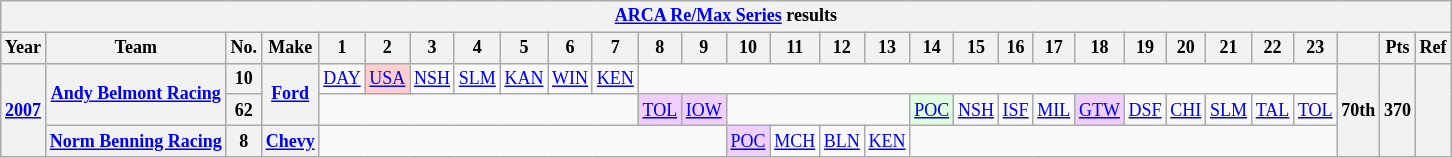<table class="wikitable" style="text-align:center; font-size:75%">
<tr>
<th colspan=30><a href='#'>ARCA Re/Max Series</a> results</th>
</tr>
<tr>
<th>Year</th>
<th>Team</th>
<th>No.</th>
<th>Make</th>
<th>1</th>
<th>2</th>
<th>3</th>
<th>4</th>
<th>5</th>
<th>6</th>
<th>7</th>
<th>8</th>
<th>9</th>
<th>10</th>
<th>11</th>
<th>12</th>
<th>13</th>
<th>14</th>
<th>15</th>
<th>16</th>
<th>17</th>
<th>18</th>
<th>19</th>
<th>20</th>
<th>21</th>
<th>22</th>
<th>23</th>
<th></th>
<th>Pts</th>
<th>Ref</th>
</tr>
<tr>
<th rowspan=3><a href='#'>2007</a></th>
<th rowspan=2><a href='#'>Andy Belmont Racing</a></th>
<th>10</th>
<th rowspan=2><a href='#'>Ford</a></th>
<td><a href='#'>DAY</a></td>
<td style="background:#FFCFCF;"><a href='#'>USA</a><br></td>
<td><a href='#'>NSH</a></td>
<td><a href='#'>SLM</a></td>
<td><a href='#'>KAN</a></td>
<td><a href='#'>WIN</a></td>
<td><a href='#'>KEN</a></td>
<td colspan=16></td>
<th rowspan=3>70th</th>
<th rowspan=3>370</th>
<th rowspan=3></th>
</tr>
<tr>
<th>62</th>
<td colspan=7></td>
<td style="background:#EFCFFF;"><a href='#'>TOL</a><br></td>
<td style="background:#EFCFFF;"><a href='#'>IOW</a><br></td>
<td colspan=4></td>
<td style="background:#DFFFDF;"><a href='#'>POC</a><br></td>
<td><a href='#'>NSH</a></td>
<td><a href='#'>ISF</a></td>
<td><a href='#'>MIL</a></td>
<td style="background:#EFCFFF;"><a href='#'>GTW</a><br></td>
<td><a href='#'>DSF</a></td>
<td><a href='#'>CHI</a></td>
<td><a href='#'>SLM</a></td>
<td><a href='#'>TAL</a></td>
<td><a href='#'>TOL</a></td>
</tr>
<tr>
<th><a href='#'>Norm Benning Racing</a></th>
<th>8</th>
<th><a href='#'>Chevy</a></th>
<td colspan=9></td>
<td style="background:#EFCFFF;"><a href='#'>POC</a><br></td>
<td><a href='#'>MCH</a></td>
<td><a href='#'>BLN</a></td>
<td><a href='#'>KEN</a></td>
<td colspan=10></td>
</tr>
</table>
